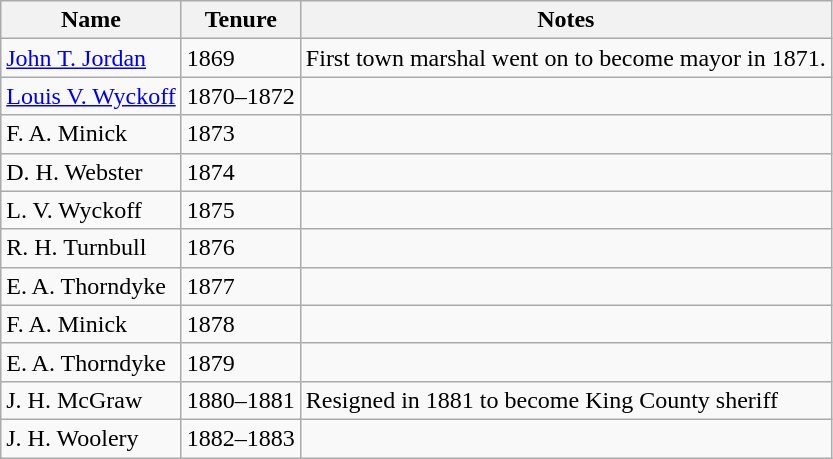<table class="wikitable">
<tr>
<th>Name</th>
<th>Tenure</th>
<th>Notes</th>
</tr>
<tr>
<td><a href='#'>John T. Jordan</a></td>
<td>1869</td>
<td>First town marshal went on to become mayor in 1871. </td>
</tr>
<tr>
<td><a href='#'>Louis V. Wyckoff</a></td>
<td>1870–1872</td>
<td></td>
</tr>
<tr>
<td>F. A. Minick</td>
<td>1873</td>
<td></td>
</tr>
<tr>
<td>D. H. Webster</td>
<td>1874</td>
<td></td>
</tr>
<tr>
<td>L. V. Wyckoff</td>
<td>1875</td>
<td></td>
</tr>
<tr>
<td>R. H. Turnbull</td>
<td>1876</td>
<td></td>
</tr>
<tr>
<td>E. A. Thorndyke</td>
<td>1877</td>
<td></td>
</tr>
<tr>
<td>F. A. Minick</td>
<td>1878</td>
<td></td>
</tr>
<tr>
<td>E. A. Thorndyke</td>
<td>1879</td>
<td></td>
</tr>
<tr>
<td>J. H. McGraw</td>
<td>1880–1881</td>
<td>Resigned in 1881 to become King County sheriff</td>
</tr>
<tr>
<td>J. H. Woolery</td>
<td>1882–1883</td>
<td></td>
</tr>
</table>
